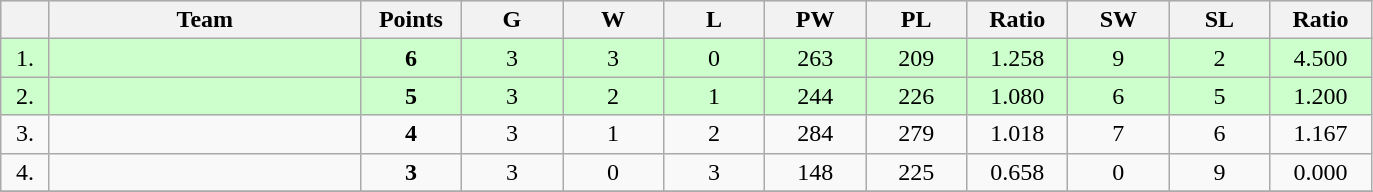<table class=wikitable style="text-align:center">
<tr bgcolor="#DCDCDC">
<th width="25"></th>
<th width="200">Team</th>
<th width="60">Points</th>
<th width="60">G</th>
<th width="60">W</th>
<th width="60">L</th>
<th width="60">PW</th>
<th width="60">PL</th>
<th width="60">Ratio</th>
<th width="60">SW</th>
<th width="60">SL</th>
<th width="60">Ratio</th>
</tr>
<tr bgcolor=#CCFFCC>
<td>1.</td>
<td align=left></td>
<td><strong>6</strong></td>
<td>3</td>
<td>3</td>
<td>0</td>
<td>263</td>
<td>209</td>
<td>1.258</td>
<td>9</td>
<td>2</td>
<td>4.500</td>
</tr>
<tr bgcolor=#CCFFCC>
<td>2.</td>
<td align=left></td>
<td><strong>5</strong></td>
<td>3</td>
<td>2</td>
<td>1</td>
<td>244</td>
<td>226</td>
<td>1.080</td>
<td>6</td>
<td>5</td>
<td>1.200</td>
</tr>
<tr>
<td>3.</td>
<td align=left></td>
<td><strong>4</strong></td>
<td>3</td>
<td>1</td>
<td>2</td>
<td>284</td>
<td>279</td>
<td>1.018</td>
<td>7</td>
<td>6</td>
<td>1.167</td>
</tr>
<tr>
<td>4.</td>
<td align=left></td>
<td><strong>3</strong></td>
<td>3</td>
<td>0</td>
<td>3</td>
<td>148</td>
<td>225</td>
<td>0.658</td>
<td>0</td>
<td>9</td>
<td>0.000</td>
</tr>
<tr>
</tr>
</table>
